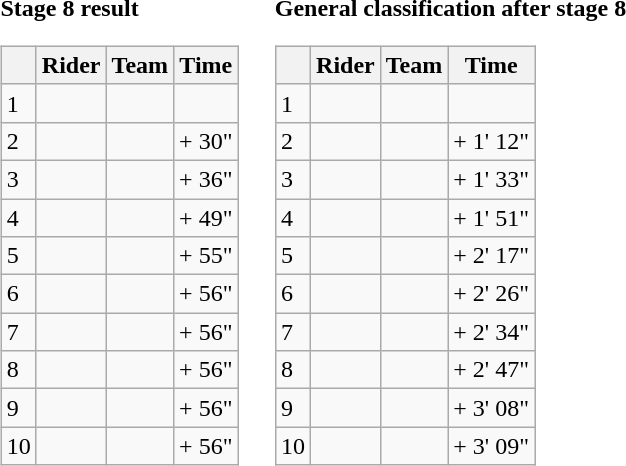<table>
<tr>
<td><strong>Stage 8 result</strong><br><table class="wikitable">
<tr>
<th></th>
<th>Rider</th>
<th>Team</th>
<th>Time</th>
</tr>
<tr>
<td>1</td>
<td></td>
<td></td>
<td align="right"></td>
</tr>
<tr>
<td>2</td>
<td></td>
<td></td>
<td align="right">+ 30"</td>
</tr>
<tr>
<td>3</td>
<td></td>
<td></td>
<td align="right">+ 36"</td>
</tr>
<tr>
<td>4</td>
<td></td>
<td></td>
<td align="right">+ 49"</td>
</tr>
<tr>
<td>5</td>
<td></td>
<td></td>
<td align="right">+ 55"</td>
</tr>
<tr>
<td>6</td>
<td></td>
<td></td>
<td align="right">+ 56"</td>
</tr>
<tr>
<td>7</td>
<td></td>
<td></td>
<td align="right">+ 56"</td>
</tr>
<tr>
<td>8</td>
<td></td>
<td></td>
<td align="right">+ 56"</td>
</tr>
<tr>
<td>9</td>
<td></td>
<td></td>
<td align="right">+ 56"</td>
</tr>
<tr>
<td>10</td>
<td></td>
<td></td>
<td align="right">+ 56"</td>
</tr>
</table>
</td>
<td></td>
<td><strong>General classification after stage 8</strong><br><table class="wikitable">
<tr>
<th></th>
<th>Rider</th>
<th>Team</th>
<th>Time</th>
</tr>
<tr>
<td>1</td>
<td></td>
<td></td>
<td align="right"></td>
</tr>
<tr>
<td>2</td>
<td> </td>
<td></td>
<td align="right">+ 1' 12"</td>
</tr>
<tr>
<td>3</td>
<td></td>
<td></td>
<td align="right">+ 1' 33"</td>
</tr>
<tr>
<td>4</td>
<td></td>
<td></td>
<td align="right">+ 1' 51"</td>
</tr>
<tr>
<td>5</td>
<td></td>
<td></td>
<td align="right">+ 2' 17"</td>
</tr>
<tr>
<td>6</td>
<td> </td>
<td></td>
<td align="right">+ 2' 26"</td>
</tr>
<tr>
<td>7</td>
<td></td>
<td></td>
<td align="right">+ 2' 34"</td>
</tr>
<tr>
<td>8</td>
<td></td>
<td></td>
<td align="right">+ 2' 47"</td>
</tr>
<tr>
<td>9</td>
<td></td>
<td></td>
<td align="right">+ 3' 08"</td>
</tr>
<tr>
<td>10</td>
<td></td>
<td></td>
<td align="right">+ 3' 09"</td>
</tr>
</table>
</td>
</tr>
</table>
